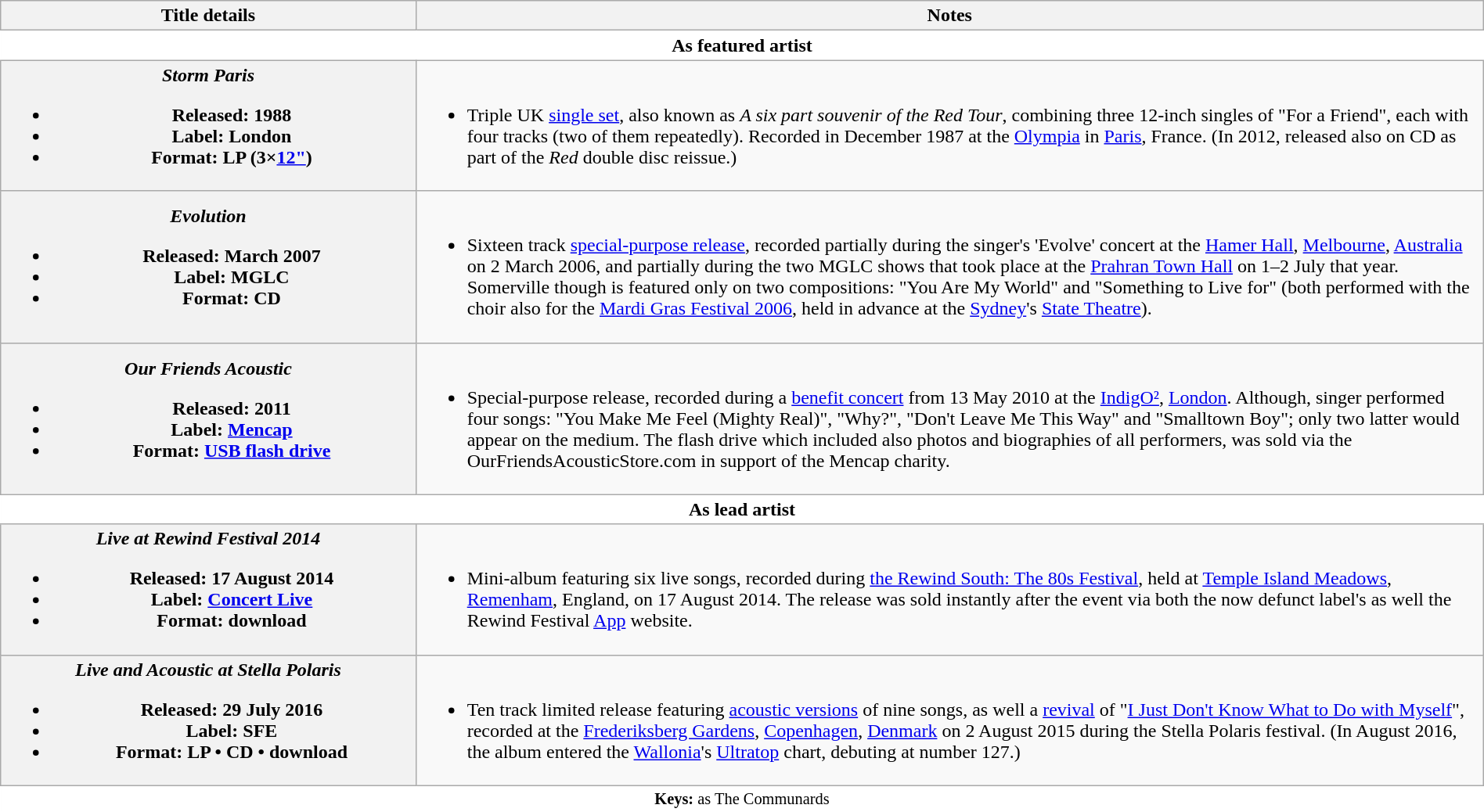<table class="wikitable plainrowheaders" style="text-align:center; width:100%;">
<tr>
<th scope="col" style="width:28%;">Title details</th>
<th scope="col" style="width:72%;">Notes</th>
</tr>
<tr>
<th colspan="2" style="background:#FFF; border-left:1px solid #FFF; border-right:1px solid #FFF">As featured artist</th>
</tr>
<tr>
<th scope="row"><em>Storm Paris</em><br><ul><li>Released: 1988 </li><li>Label: London</li><li>Format: LP (3×<a href='#'>12"</a>)</li></ul></th>
<td align=left><br><ul><li>Triple UK <a href='#'>single set</a>, also known as <em>A six part souvenir of the Red Tour</em>, combining three 12-inch singles of "For a Friend", each with four tracks (two of them repeatedly). Recorded in December 1987 at the <a href='#'>Olympia</a> in <a href='#'>Paris</a>, France. (In 2012, released also on CD as part of the <em>Red</em> double disc reissue.)</li></ul></td>
</tr>
<tr>
<th scope="row"><em>Evolution</em> <br><ul><li>Released: March 2007</li><li>Label: MGLC</li><li>Format: CD</li></ul></th>
<td align=left><br><ul><li>Sixteen track <a href='#'>special-purpose release</a>, recorded partially during the singer's 'Evolve' concert at the <a href='#'>Hamer Hall</a>, <a href='#'>Melbourne</a>, <a href='#'>Australia</a> on 2 March 2006, and partially during the two MGLC shows that took place at the <a href='#'>Prahran Town Hall</a> on 1–2 July that year. Somerville though is featured only on two compositions: "You Are My World" and "Something to Live for" (both performed with the choir also for the <a href='#'>Mardi Gras Festival 2006</a>, held in advance at the <a href='#'>Sydney</a>'s <a href='#'>State Theatre</a>).</li></ul></td>
</tr>
<tr>
<th scope="row"><em>Our Friends Acoustic</em> <br><ul><li>Released: 2011</li><li>Label: <a href='#'>Mencap</a></li><li>Format: <a href='#'>USB flash drive</a></li></ul></th>
<td align=left><br><ul><li>Special-purpose release, recorded during a <a href='#'>benefit concert</a> from 13 May 2010 at the <a href='#'>IndigO²</a>, <a href='#'>London</a>. Although, singer performed four songs: "You Make Me Feel (Mighty Real)", "Why?", "Don't Leave Me This Way" and "Smalltown Boy"; only two latter would appear on the medium. The flash drive which included also photos and biographies of all performers, was sold via the OurFriendsAcousticStore.com in support of the Mencap charity.</li></ul></td>
</tr>
<tr>
<th colspan="2" style="background:#FFF; border-left:1px solid #FFF; border-right:1px solid #FFF">As lead artist</th>
</tr>
<tr>
<th scope="row"><em>Live at Rewind Festival 2014</em><br><ul><li>Released: 17 August 2014</li><li>Label: <a href='#'>Concert Live</a></li><li>Format: download</li></ul></th>
<td align=left><br><ul><li>Mini-album featuring six live songs, recorded during <a href='#'>the Rewind South: The 80s Festival</a>, held at <a href='#'>Temple Island Meadows</a>, <a href='#'>Remenham</a>, England, on 17 August 2014. The release was sold instantly after the event via both the now defunct label's as well the Rewind Festival <a href='#'>App</a> website.</li></ul></td>
</tr>
<tr>
<th scope="row"><em>Live and Acoustic at Stella Polaris</em><br><ul><li>Released: 29 July 2016</li><li>Label: SFE</li><li>Format: LP • CD • download</li></ul></th>
<td align=left><br><ul><li>Ten track limited release featuring <a href='#'>acoustic versions</a> of nine songs, as well a <a href='#'>revival</a> of "<a href='#'>I Just Don't Know What to Do with Myself</a>", recorded at the <a href='#'>Frederiksberg Gardens</a>, <a href='#'>Copenhagen</a>, <a href='#'>Denmark</a> on 2 August 2015 during the Stella Polaris festival. (In August 2016, the album entered the <a href='#'>Wallonia</a>'s <a href='#'>Ultratop</a> chart, debuting at number 127.)</li></ul></td>
</tr>
<tr>
<td colspan="2" style="width:100%; background:#FFF; border-bottom:1px solid #FFF; border-left:1px solid #FFF; border-right:1px solid #FFF;font-size:85%"><strong>Keys:</strong>  as The Communards</td>
</tr>
</table>
